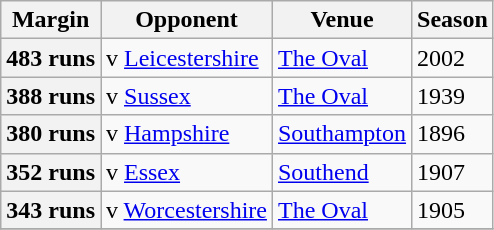<table class="wikitable">
<tr>
<th>Margin</th>
<th>Opponent</th>
<th>Venue</th>
<th>Season</th>
</tr>
<tr>
<th>483 runs</th>
<td>v <a href='#'>Leicestershire</a></td>
<td><a href='#'>The Oval</a></td>
<td>2002</td>
</tr>
<tr>
<th>388 runs</th>
<td>v <a href='#'>Sussex</a></td>
<td><a href='#'>The Oval</a></td>
<td>1939</td>
</tr>
<tr>
<th>380 runs</th>
<td>v <a href='#'>Hampshire</a></td>
<td><a href='#'>Southampton</a></td>
<td>1896</td>
</tr>
<tr>
<th>352 runs</th>
<td>v <a href='#'>Essex</a></td>
<td><a href='#'>Southend</a></td>
<td>1907</td>
</tr>
<tr>
<th>343 runs</th>
<td>v <a href='#'>Worcestershire</a></td>
<td><a href='#'>The Oval</a></td>
<td>1905</td>
</tr>
<tr>
</tr>
</table>
